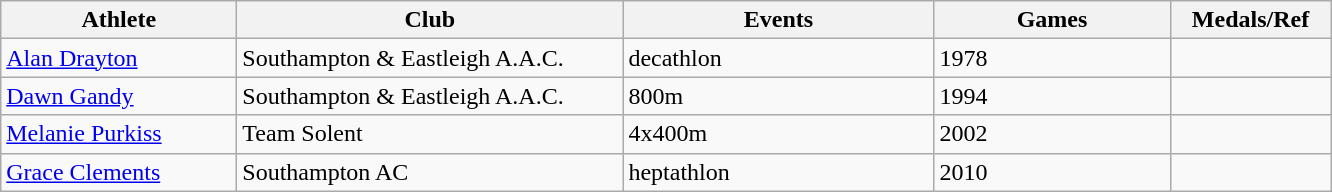<table class="wikitable">
<tr>
<th width=150>Athlete</th>
<th width=250>Club</th>
<th width=200>Events</th>
<th width=150>Games</th>
<th width=100>Medals/Ref</th>
</tr>
<tr>
<td><a href='#'>Alan Drayton</a></td>
<td>Southampton & Eastleigh A.A.C.</td>
<td>decathlon</td>
<td>1978</td>
<td></td>
</tr>
<tr>
<td><a href='#'>Dawn Gandy</a></td>
<td>Southampton & Eastleigh A.A.C.</td>
<td>800m</td>
<td>1994</td>
<td></td>
</tr>
<tr>
<td><a href='#'>Melanie Purkiss</a></td>
<td>Team Solent</td>
<td>4x400m</td>
<td>2002</td>
<td></td>
</tr>
<tr>
<td><a href='#'>Grace Clements</a></td>
<td>Southampton AC</td>
<td>heptathlon</td>
<td>2010</td>
<td></td>
</tr>
</table>
